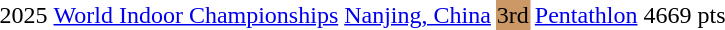<table>
<tr>
<td>2025</td>
<td><a href='#'>World Indoor Championships</a></td>
<td><a href='#'>Nanjing, China</a></td>
<td bgcolor=cc9966>3rd</td>
<td><a href='#'>Pentathlon</a></td>
<td>4669 pts</td>
</tr>
</table>
